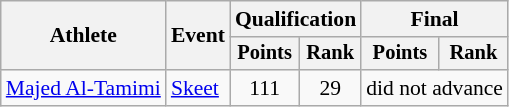<table class="wikitable" style="font-size:90%">
<tr>
<th rowspan=2>Athlete</th>
<th rowspan=2>Event</th>
<th colspan=2>Qualification</th>
<th colspan=2>Final</th>
</tr>
<tr style="font-size:95%">
<th>Points</th>
<th>Rank</th>
<th>Points</th>
<th>Rank</th>
</tr>
<tr align=center>
<td align=left><a href='#'>Majed Al-Tamimi</a></td>
<td align=left><a href='#'>Skeet</a></td>
<td>111</td>
<td>29</td>
<td colspan=2>did not advance</td>
</tr>
</table>
